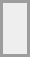<table align="center" border="0" cellpadding="4" cellspacing="4" style="border: 2px solid #9d9d9d;background-color:#eeeeee" valign="midlle">
<tr>
<td><br><div></div></td>
</tr>
</table>
